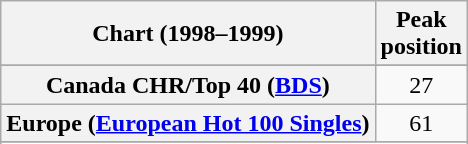<table class="wikitable sortable plainrowheaders" style="text-align:center">
<tr>
<th scope="col">Chart (1998–1999)</th>
<th scope="col">Peak<br>position</th>
</tr>
<tr>
</tr>
<tr>
</tr>
<tr>
<th scope="row">Canada CHR/Top 40 (<a href='#'>BDS</a>)</th>
<td>27</td>
</tr>
<tr>
<th scope="row">Europe (<a href='#'>European Hot 100 Singles</a>)</th>
<td>61</td>
</tr>
<tr>
</tr>
<tr>
</tr>
<tr>
</tr>
<tr>
</tr>
<tr>
</tr>
<tr>
</tr>
<tr>
</tr>
<tr>
</tr>
<tr>
</tr>
</table>
